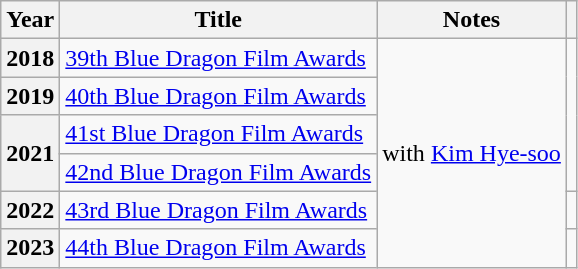<table class="wikitable plainrowheaders sortable">
<tr>
<th scope="col">Year</th>
<th scope="col">Title</th>
<th scope="col">Notes</th>
<th scope="col" class="unsortable"></th>
</tr>
<tr>
<th scope="row">2018</th>
<td><a href='#'>39th Blue Dragon Film Awards</a></td>
<td rowspan="6">with <a href='#'>Kim Hye-soo</a></td>
<td rowspan="4" style="text-align:center"></td>
</tr>
<tr>
<th scope="row">2019</th>
<td><a href='#'>40th Blue Dragon Film Awards</a></td>
</tr>
<tr>
<th scope="row" rowspan="2">2021</th>
<td><a href='#'>41st Blue Dragon Film Awards</a></td>
</tr>
<tr>
<td><a href='#'>42nd Blue Dragon Film Awards</a></td>
</tr>
<tr>
<th scope="row">2022</th>
<td><a href='#'>43rd Blue Dragon Film Awards</a></td>
<td style="text-align:center"></td>
</tr>
<tr>
<th scope="row">2023</th>
<td><a href='#'>44th Blue Dragon Film Awards</a></td>
<td style="text-align:center"></td>
</tr>
</table>
